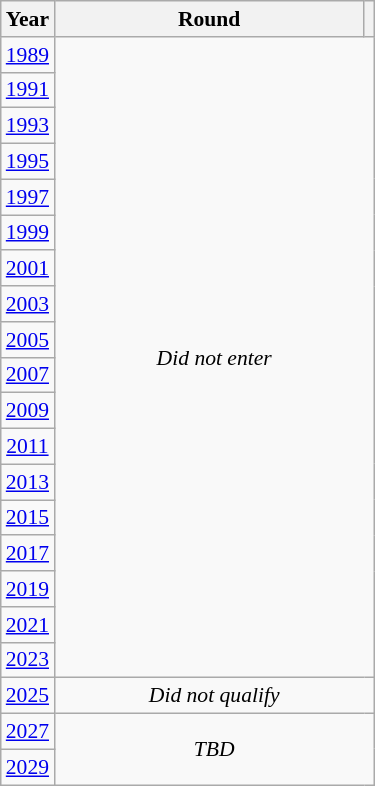<table class="wikitable" style="text-align: center; font-size:90%">
<tr>
<th>Year</th>
<th style="width:200px">Round</th>
<th></th>
</tr>
<tr>
<td><a href='#'>1989</a></td>
<td colspan="2" rowspan="18"><em>Did not enter</em></td>
</tr>
<tr>
<td><a href='#'>1991</a></td>
</tr>
<tr>
<td><a href='#'>1993</a></td>
</tr>
<tr>
<td><a href='#'>1995</a></td>
</tr>
<tr>
<td><a href='#'>1997</a></td>
</tr>
<tr>
<td><a href='#'>1999</a></td>
</tr>
<tr>
<td><a href='#'>2001</a></td>
</tr>
<tr>
<td><a href='#'>2003</a></td>
</tr>
<tr>
<td><a href='#'>2005</a></td>
</tr>
<tr>
<td><a href='#'>2007</a></td>
</tr>
<tr>
<td><a href='#'>2009</a></td>
</tr>
<tr>
<td><a href='#'>2011</a></td>
</tr>
<tr>
<td><a href='#'>2013</a></td>
</tr>
<tr>
<td><a href='#'>2015</a></td>
</tr>
<tr>
<td><a href='#'>2017</a></td>
</tr>
<tr>
<td><a href='#'>2019</a></td>
</tr>
<tr>
<td><a href='#'>2021</a></td>
</tr>
<tr>
<td><a href='#'>2023</a></td>
</tr>
<tr>
<td><a href='#'>2025</a></td>
<td colspan="2"><em>Did not qualify</em></td>
</tr>
<tr>
<td><a href='#'>2027</a></td>
<td colspan="2" rowspan="2"><em>TBD</em></td>
</tr>
<tr>
<td><a href='#'>2029</a></td>
</tr>
</table>
